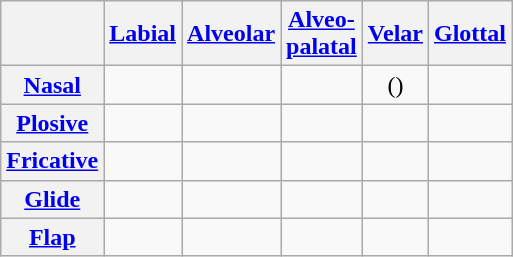<table class="wikitable" style="text-align:center;">
<tr>
<th></th>
<th><a href='#'>Labial</a></th>
<th><a href='#'>Alveolar</a></th>
<th><a href='#'>Alveo-<br>palatal</a></th>
<th><a href='#'>Velar</a></th>
<th><a href='#'>Glottal</a></th>
</tr>
<tr>
<th><a href='#'>Nasal</a></th>
<td></td>
<td></td>
<td></td>
<td>()</td>
<td></td>
</tr>
<tr>
<th><a href='#'>Plosive</a></th>
<td></td>
<td></td>
<td></td>
<td></td>
<td></td>
</tr>
<tr>
<th><a href='#'>Fricative</a></th>
<td></td>
<td></td>
<td></td>
<td></td>
<td></td>
</tr>
<tr>
<th><a href='#'>Glide</a></th>
<td></td>
<td></td>
<td></td>
<td></td>
<td></td>
</tr>
<tr>
<th><a href='#'>Flap</a></th>
<td></td>
<td></td>
<td></td>
<td></td>
<td></td>
</tr>
</table>
